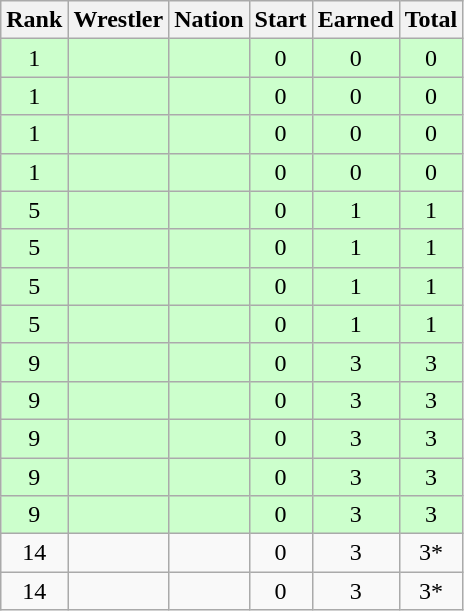<table class="wikitable sortable" style="text-align:center;">
<tr>
<th>Rank</th>
<th>Wrestler</th>
<th>Nation</th>
<th>Start</th>
<th>Earned</th>
<th>Total</th>
</tr>
<tr style="background:#cfc;">
<td>1</td>
<td align=left></td>
<td align=left></td>
<td>0</td>
<td>0</td>
<td>0</td>
</tr>
<tr style="background:#cfc;">
<td>1</td>
<td align=left></td>
<td align=left></td>
<td>0</td>
<td>0</td>
<td>0</td>
</tr>
<tr style="background:#cfc;">
<td>1</td>
<td align=left></td>
<td align=left></td>
<td>0</td>
<td>0</td>
<td>0</td>
</tr>
<tr style="background:#cfc;">
<td>1</td>
<td align=left></td>
<td align=left></td>
<td>0</td>
<td>0</td>
<td>0</td>
</tr>
<tr style="background:#cfc;">
<td>5</td>
<td align=left></td>
<td align=left></td>
<td>0</td>
<td>1</td>
<td>1</td>
</tr>
<tr style="background:#cfc;">
<td>5</td>
<td align=left></td>
<td align=left></td>
<td>0</td>
<td>1</td>
<td>1</td>
</tr>
<tr style="background:#cfc;">
<td>5</td>
<td align=left></td>
<td align=left></td>
<td>0</td>
<td>1</td>
<td>1</td>
</tr>
<tr style="background:#cfc;">
<td>5</td>
<td align=left></td>
<td align=left></td>
<td>0</td>
<td>1</td>
<td>1</td>
</tr>
<tr style="background:#cfc;">
<td>9</td>
<td align=left></td>
<td align=left></td>
<td>0</td>
<td>3</td>
<td>3</td>
</tr>
<tr style="background:#cfc;">
<td>9</td>
<td align=left></td>
<td align=left></td>
<td>0</td>
<td>3</td>
<td>3</td>
</tr>
<tr style="background:#cfc;">
<td>9</td>
<td align=left></td>
<td align=left></td>
<td>0</td>
<td>3</td>
<td>3</td>
</tr>
<tr style="background:#cfc;">
<td>9</td>
<td align=left></td>
<td align=left></td>
<td>0</td>
<td>3</td>
<td>3</td>
</tr>
<tr style="background:#cfc;">
<td>9</td>
<td align=left></td>
<td align=left></td>
<td>0</td>
<td>3</td>
<td>3</td>
</tr>
<tr>
<td>14</td>
<td align=left></td>
<td align=left></td>
<td>0</td>
<td>3</td>
<td>3*</td>
</tr>
<tr>
<td>14</td>
<td align=left></td>
<td align=left></td>
<td>0</td>
<td>3</td>
<td>3*</td>
</tr>
</table>
